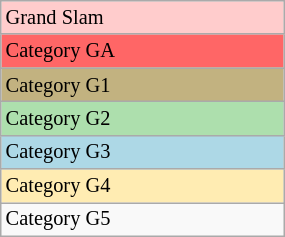<table class="wikitable" style="font-size:85%;" width=15%>
<tr bgcolor=#ffcccc>
<td>Grand Slam</td>
</tr>
<tr bgcolor=#FF6666>
<td>Category GA</td>
</tr>
<tr bgcolor=#C2B280>
<td>Category G1</td>
</tr>
<tr bgcolor="#ADDFAD">
<td>Category G2</td>
</tr>
<tr bgcolor="lightblue">
<td>Category G3</td>
</tr>
<tr bgcolor=#ffecb2>
<td>Category G4</td>
</tr>
<tr>
<td>Category G5</td>
</tr>
</table>
